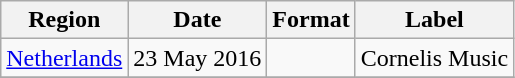<table class=wikitable>
<tr>
<th>Region</th>
<th>Date</th>
<th>Format</th>
<th>Label</th>
</tr>
<tr>
<td><a href='#'>Netherlands</a></td>
<td>23 May 2016</td>
<td></td>
<td>Cornelis Music</td>
</tr>
<tr>
</tr>
</table>
